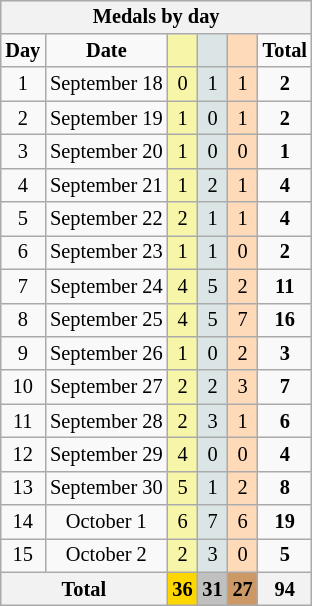<table class=wikitable style="font-size:85%; float:right;text-align:center">
<tr>
<th colspan=7>Medals by day</th>
</tr>
<tr>
<td><strong>Day</strong></td>
<td><strong>Date</strong></td>
<td bgcolor=F7F6A8></td>
<td bgcolor=DCE5E5></td>
<td bgcolor=FFDAB9></td>
<td><strong>Total</strong></td>
</tr>
<tr>
<td>1</td>
<td>September 18</td>
<td bgcolor=F7F6A8>0</td>
<td bgcolor=DCE5E5>1</td>
<td bgcolor=FFDAB9>1</td>
<td><strong>2</strong></td>
</tr>
<tr>
<td>2</td>
<td>September 19</td>
<td bgcolor=F7F6A8>1</td>
<td bgcolor=DCE5E5>0</td>
<td bgcolor=FFDAB9>1</td>
<td><strong>2</strong></td>
</tr>
<tr>
<td>3</td>
<td>September 20</td>
<td bgcolor=F7F6A8>1</td>
<td bgcolor=DCE5E5>0</td>
<td bgcolor=FFDAB9>0</td>
<td><strong>1</strong></td>
</tr>
<tr>
<td>4</td>
<td>September 21</td>
<td bgcolor=F7F6A8>1</td>
<td bgcolor=DCE5E5>2</td>
<td bgcolor=FFDAB9>1</td>
<td><strong>4</strong></td>
</tr>
<tr>
<td>5</td>
<td>September 22</td>
<td bgcolor=F7F6A8>2</td>
<td bgcolor=DCE5E5>1</td>
<td bgcolor=FFDAB9>1</td>
<td><strong>4</strong></td>
</tr>
<tr>
<td>6</td>
<td>September 23</td>
<td bgcolor=F7F6A8>1</td>
<td bgcolor=DCE5E5>1</td>
<td bgcolor=FFDAB9>0</td>
<td><strong>2</strong></td>
</tr>
<tr>
<td>7</td>
<td>September 24</td>
<td bgcolor=F7F6A8>4</td>
<td bgcolor=DCE5E5>5</td>
<td bgcolor=FFDAB9>2</td>
<td><strong>11</strong></td>
</tr>
<tr>
<td>8</td>
<td>September 25</td>
<td bgcolor=F7F6A8>4</td>
<td bgcolor=DCE5E5>5</td>
<td bgcolor=FFDAB9>7</td>
<td><strong>16</strong></td>
</tr>
<tr>
<td>9</td>
<td>September 26</td>
<td bgcolor=F7F6A8>1</td>
<td bgcolor=DCE5E5>0</td>
<td bgcolor=FFDAB9>2</td>
<td><strong>3</strong></td>
</tr>
<tr>
<td>10</td>
<td>September 27</td>
<td bgcolor=F7F6A8>2</td>
<td bgcolor=DCE5E5>2</td>
<td bgcolor=FFDAB9>3</td>
<td><strong>7</strong></td>
</tr>
<tr>
<td>11</td>
<td>September 28</td>
<td bgcolor=F7F6A8>2</td>
<td bgcolor=DCE5E5>3</td>
<td bgcolor=FFDAB9>1</td>
<td><strong>6</strong></td>
</tr>
<tr>
<td>12</td>
<td>September 29</td>
<td bgcolor=F7F6A8>4</td>
<td bgcolor=DCE5E5>0</td>
<td bgcolor=FFDAB9>0</td>
<td><strong>4</strong></td>
</tr>
<tr>
<td>13</td>
<td>September 30</td>
<td bgcolor=F7F6A8>5</td>
<td bgcolor=DCE5E5>1</td>
<td bgcolor=FFDAB9>2</td>
<td><strong>8</strong></td>
</tr>
<tr>
<td>14</td>
<td>October 1</td>
<td bgcolor=F7F6A8>6</td>
<td bgcolor=DCE5E5>7</td>
<td bgcolor=FFDAB9>6</td>
<td><strong>19</strong></td>
</tr>
<tr>
<td>15</td>
<td>October 2</td>
<td bgcolor=F7F6A8>2</td>
<td bgcolor=DCE5E5>3</td>
<td bgcolor=FFDAB9>0</td>
<td><strong>5</strong></td>
</tr>
<tr>
<th colspan=2>Total</th>
<th style=background:gold>36</th>
<th style=background:silver>31</th>
<th style=background:#C96>27</th>
<th>94</th>
</tr>
</table>
